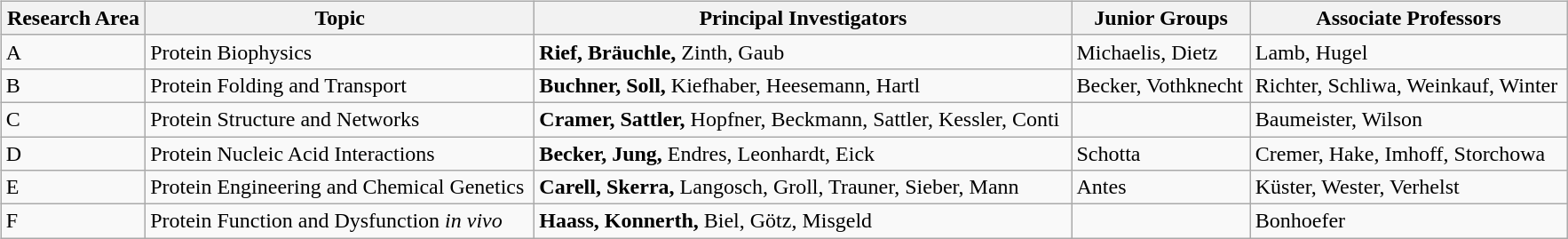<table cellpadding=>
<tr valign=>
<td><br><table class="wikitable"  align="center" width="100%">
<tr>
<th>Research Area</th>
<th>Topic</th>
<th>Principal Investigators</th>
<th>Junior Groups</th>
<th>Associate Professors</th>
</tr>
<tr>
<td>A</td>
<td>Protein Biophysics</td>
<td><strong>Rief, Bräuchle,</strong> Zinth, Gaub</td>
<td>Michaelis, Dietz</td>
<td>Lamb, Hugel</td>
</tr>
<tr>
<td>B</td>
<td>Protein Folding and Transport</td>
<td><strong>Buchner, Soll,</strong> Kiefhaber, Heesemann, Hartl</td>
<td>Becker, Vothknecht</td>
<td>Richter, Schliwa, Weinkauf, Winter</td>
</tr>
<tr>
<td>C</td>
<td>Protein Structure and Networks</td>
<td><strong>Cramer, Sattler,</strong> Hopfner, Beckmann, Sattler, Kessler, Conti</td>
<td></td>
<td>Baumeister, Wilson</td>
</tr>
<tr>
<td>D</td>
<td>Protein Nucleic Acid Interactions</td>
<td><strong>Becker, Jung,</strong> Endres, Leonhardt, Eick</td>
<td>Schotta</td>
<td>Cremer, Hake, Imhoff, Storchowa</td>
</tr>
<tr>
<td>E</td>
<td>Protein Engineering and Chemical Genetics</td>
<td><strong>Carell, Skerra,</strong> Langosch, Groll, Trauner, Sieber, Mann</td>
<td>Antes</td>
<td>Küster, Wester, Verhelst</td>
</tr>
<tr>
<td>F</td>
<td>Protein Function and Dysfunction <em>in vivo</em></td>
<td><strong>Haass, Konnerth,</strong> Biel, Götz, Misgeld</td>
<td></td>
<td>Bonhoefer</td>
</tr>
</table>
</td>
</tr>
</table>
